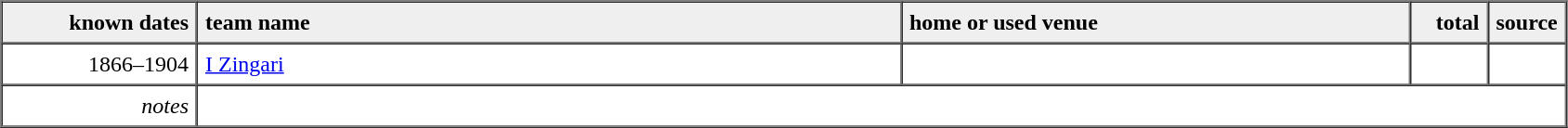<table border="1" cellpadding="5" cellspacing="0">
<tr style="background:#efefef;">
<th style="width:12.5%; text-align:right;">known dates</th>
<th style="width:45.0%; text-align:left;">team name</th>
<th style="width:32.5%; text-align:left;">home or used venue</th>
<th style="width:5.00%; text-align:right;">total</th>
<th style="width:5.00%; text-align:right;">source</th>
</tr>
<tr>
<td style="text-align:right;">1866–1904</td>
<td><a href='#'>I Zingari</a></td>
<td></td>
<td style="text-align:right;"></td>
<td style="text-align:right;"></td>
</tr>
<tr>
<td style="text-align:right;"><em>notes</em></td>
<td colspan="4"></td>
</tr>
</table>
